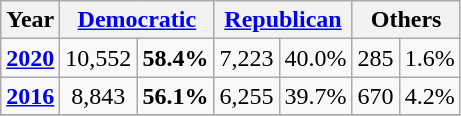<table class= "wikitable floatright" style="text-align:center;">
<tr>
<th>Year</th>
<th colspan="2"><a href='#'>Democratic</a></th>
<th colspan="2"><a href='#'>Republican</a></th>
<th colspan="2">Others</th>
</tr>
<tr>
<td><strong><a href='#'>2020</a></strong></td>
<td>10,552</td>
<td><strong>58.4%</strong></td>
<td>7,223</td>
<td>40.0%</td>
<td style="text-align:center;" background:honeyDew;">285</td>
<td style="text-align:center;" background:honeyDew;">1.6%</td>
</tr>
<tr>
<td style="text-align:center;" ><strong><a href='#'>2016</a></strong></td>
<td style="text-align:center;" >8,843</td>
<td style="text-align:center;" ><strong>56.1%</strong></td>
<td style="text-align:center;" >6,255</td>
<td style="text-align:center;" >39.7%</td>
<td style="text-align:center;" background:honeyDew;">670</td>
<td style="text-align:center;" background:honeyDew;">4.2%</td>
</tr>
<tr>
</tr>
</table>
